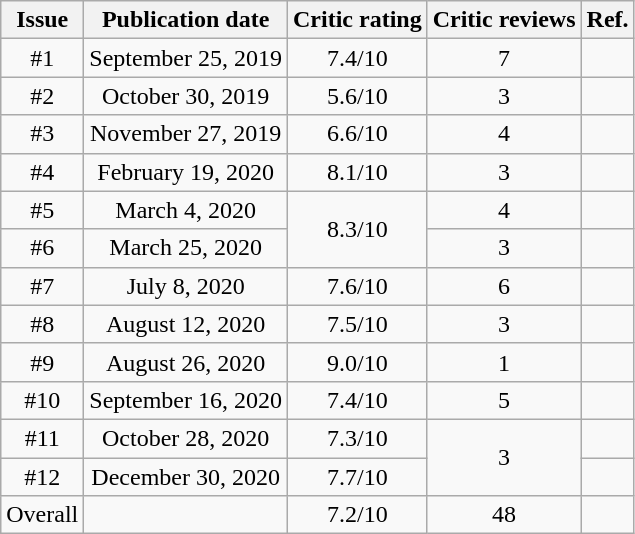<table class="wikitable" style="text-align: center;">
<tr>
<th>Issue</th>
<th>Publication date</th>
<th>Critic rating</th>
<th>Critic reviews</th>
<th>Ref.</th>
</tr>
<tr>
<td>#1</td>
<td>September 25, 2019</td>
<td>7.4/10</td>
<td>7</td>
<td></td>
</tr>
<tr>
<td>#2</td>
<td>October 30, 2019</td>
<td>5.6/10</td>
<td>3</td>
<td></td>
</tr>
<tr>
<td>#3</td>
<td>November 27, 2019</td>
<td>6.6/10</td>
<td>4</td>
<td></td>
</tr>
<tr>
<td>#4</td>
<td>February 19, 2020</td>
<td>8.1/10</td>
<td>3</td>
<td></td>
</tr>
<tr>
<td>#5</td>
<td>March 4, 2020</td>
<td rowspan="2">8.3/10</td>
<td>4</td>
<td></td>
</tr>
<tr>
<td>#6</td>
<td>March 25, 2020</td>
<td>3</td>
<td></td>
</tr>
<tr>
<td>#7</td>
<td>July 8, 2020</td>
<td>7.6/10</td>
<td>6</td>
<td></td>
</tr>
<tr>
<td>#8</td>
<td>August 12, 2020</td>
<td>7.5/10</td>
<td>3</td>
<td></td>
</tr>
<tr>
<td>#9</td>
<td>August 26, 2020</td>
<td>9.0/10</td>
<td>1</td>
<td></td>
</tr>
<tr>
<td>#10</td>
<td>September 16, 2020</td>
<td>7.4/10</td>
<td>5</td>
<td></td>
</tr>
<tr>
<td>#11</td>
<td>October 28, 2020</td>
<td>7.3/10</td>
<td rowspan="2">3</td>
<td></td>
</tr>
<tr>
<td>#12</td>
<td>December 30, 2020</td>
<td>7.7/10</td>
<td></td>
</tr>
<tr>
<td>Overall</td>
<td></td>
<td>7.2/10</td>
<td>48</td>
<td></td>
</tr>
</table>
